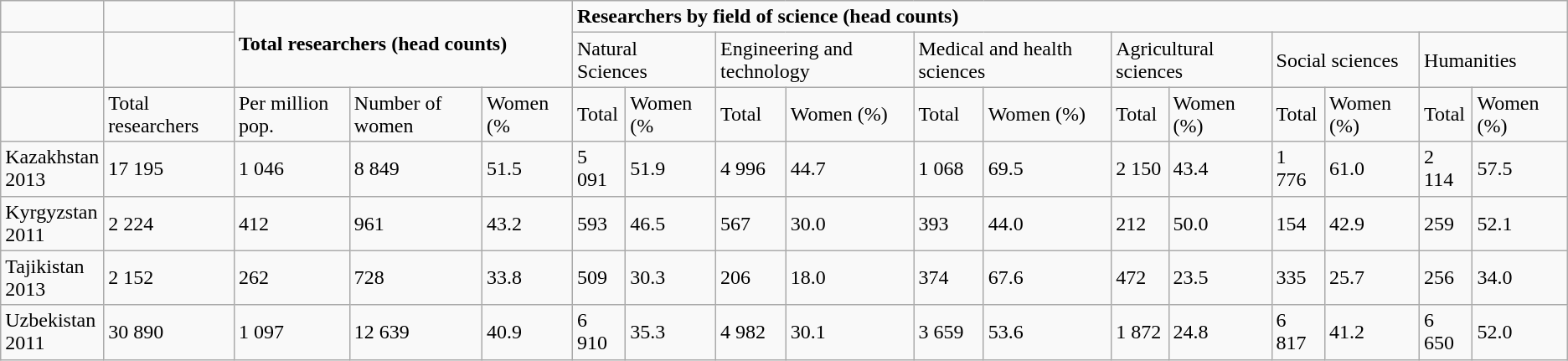<table class="wikitable">
<tr>
<td></td>
<td></td>
<td colspan="3" rowspan="2"><strong>Total researchers (head counts)</strong></td>
<td colspan="12"><strong>Researchers by field of science (head counts)</strong></td>
</tr>
<tr>
<td></td>
<td></td>
<td colspan="2">Natural Sciences</td>
<td colspan="2">Engineering and technology</td>
<td colspan="2">Medical and health sciences</td>
<td colspan="2">Agricultural sciences</td>
<td colspan="2">Social sciences</td>
<td colspan="2">Humanities</td>
</tr>
<tr>
<td></td>
<td>Total researchers</td>
<td>Per million pop.</td>
<td>Number of women</td>
<td>Women (%</td>
<td>Total</td>
<td>Women (%</td>
<td>Total</td>
<td>Women (%)</td>
<td>Total</td>
<td>Women (%)</td>
<td>Total</td>
<td>Women (%)</td>
<td>Total</td>
<td>Women (%)</td>
<td>Total</td>
<td>Women (%)</td>
</tr>
<tr>
<td>Kazakhstan<br>2013</td>
<td>17 195</td>
<td>1 046</td>
<td>8 849</td>
<td>51.5</td>
<td>5 091</td>
<td>51.9</td>
<td>4 996</td>
<td>44.7</td>
<td>1 068</td>
<td>69.5</td>
<td>2 150</td>
<td>43.4</td>
<td>1 776</td>
<td>61.0</td>
<td>2 114</td>
<td>57.5</td>
</tr>
<tr>
<td>Kyrgyzstan<br>2011</td>
<td>2 224</td>
<td>412</td>
<td>961</td>
<td>43.2</td>
<td>593</td>
<td>46.5</td>
<td>567</td>
<td>30.0</td>
<td>393</td>
<td>44.0</td>
<td>212</td>
<td>50.0</td>
<td>154</td>
<td>42.9</td>
<td>259</td>
<td>52.1</td>
</tr>
<tr>
<td>Tajikistan<br>2013</td>
<td>2  152</td>
<td>262</td>
<td>728</td>
<td>33.8</td>
<td>509</td>
<td>30.3</td>
<td>206</td>
<td>18.0</td>
<td>374</td>
<td>67.6</td>
<td>472</td>
<td>23.5</td>
<td>335</td>
<td>25.7</td>
<td>256</td>
<td>34.0</td>
</tr>
<tr>
<td>Uzbekistan<br>2011</td>
<td>30 890</td>
<td>1  097</td>
<td>12  639</td>
<td>40.9</td>
<td>6 910</td>
<td>35.3</td>
<td>4 982</td>
<td>30.1</td>
<td>3 659</td>
<td>53.6</td>
<td>1 872</td>
<td>24.8</td>
<td>6 817</td>
<td>41.2</td>
<td>6 650</td>
<td>52.0</td>
</tr>
</table>
